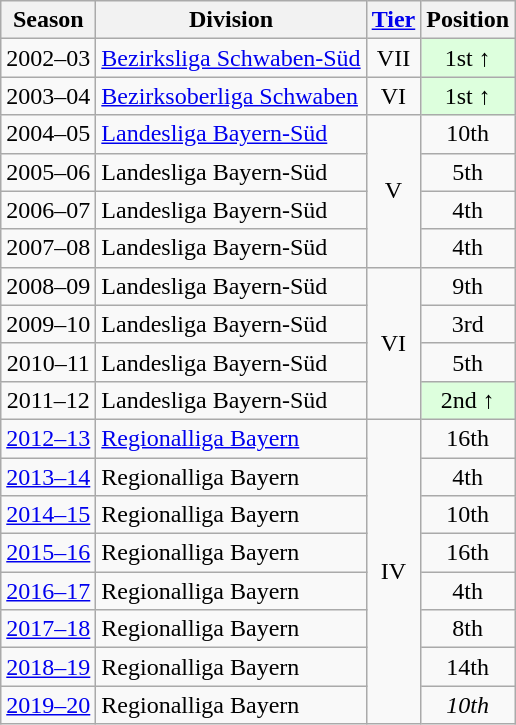<table class="wikitable">
<tr>
<th>Season</th>
<th>Division</th>
<th><a href='#'>Tier</a></th>
<th>Position</th>
</tr>
<tr align="center">
<td>2002–03</td>
<td align="left"><a href='#'>Bezirksliga Schwaben-Süd</a></td>
<td>VII</td>
<td bgcolor="#ddffdd">1st ↑</td>
</tr>
<tr align="center">
<td>2003–04</td>
<td align="left"><a href='#'>Bezirksoberliga Schwaben</a></td>
<td>VI</td>
<td bgcolor="#ddffdd">1st ↑</td>
</tr>
<tr align="center">
<td>2004–05</td>
<td align="left"><a href='#'>Landesliga Bayern-Süd</a></td>
<td rowspan=4>V</td>
<td>10th</td>
</tr>
<tr align="center">
<td>2005–06</td>
<td align="left">Landesliga Bayern-Süd</td>
<td>5th</td>
</tr>
<tr align="center">
<td>2006–07</td>
<td align="left">Landesliga Bayern-Süd</td>
<td>4th</td>
</tr>
<tr align="center">
<td>2007–08</td>
<td align="left">Landesliga Bayern-Süd</td>
<td>4th</td>
</tr>
<tr align="center">
<td>2008–09</td>
<td align="left">Landesliga Bayern-Süd</td>
<td rowspan=4>VI</td>
<td>9th</td>
</tr>
<tr align="center">
<td>2009–10</td>
<td align="left">Landesliga Bayern-Süd</td>
<td>3rd</td>
</tr>
<tr align="center">
<td>2010–11</td>
<td align="left">Landesliga Bayern-Süd</td>
<td>5th</td>
</tr>
<tr align="center">
<td>2011–12</td>
<td align="left">Landesliga Bayern-Süd</td>
<td bgcolor="#ddffdd">2nd ↑</td>
</tr>
<tr align="center">
<td><a href='#'>2012–13</a></td>
<td align="left"><a href='#'>Regionalliga Bayern</a></td>
<td rowspan=8>IV</td>
<td>16th</td>
</tr>
<tr align="center">
<td><a href='#'>2013–14</a></td>
<td align="left">Regionalliga Bayern</td>
<td>4th</td>
</tr>
<tr align="center">
<td><a href='#'>2014–15</a></td>
<td align="left">Regionalliga Bayern</td>
<td>10th</td>
</tr>
<tr align="center">
<td><a href='#'>2015–16</a></td>
<td align="left">Regionalliga Bayern</td>
<td>16th</td>
</tr>
<tr align="center">
<td><a href='#'>2016–17</a></td>
<td align="left">Regionalliga Bayern</td>
<td>4th</td>
</tr>
<tr align="center">
<td><a href='#'>2017–18</a></td>
<td align="left">Regionalliga Bayern</td>
<td>8th</td>
</tr>
<tr align="center">
<td><a href='#'>2018–19</a></td>
<td align="left">Regionalliga Bayern</td>
<td>14th</td>
</tr>
<tr align="center">
<td><a href='#'>2019–20</a></td>
<td align="left">Regionalliga Bayern</td>
<td><em>10th</em></td>
</tr>
</table>
